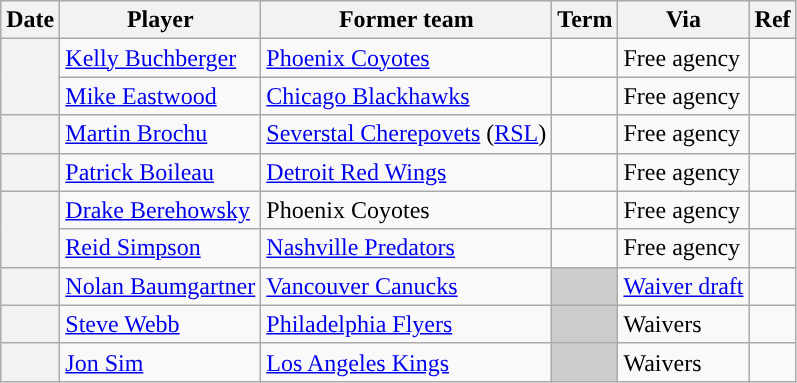<table class="wikitable plainrowheaders">
<tr style="background:#ddd; text-align:center;">
<th>Date</th>
<th>Player</th>
<th>Former team</th>
<th>Term</th>
<th>Via</th>
<th>Ref</th>
</tr>
<tr>
<th scope="row" rowspan=2></th>
<td><a href='#'>Kelly Buchberger</a></td>
<td><a href='#'>Phoenix Coyotes</a></td>
<td></td>
<td>Free agency</td>
<td></td>
</tr>
<tr>
<td><a href='#'>Mike Eastwood</a></td>
<td><a href='#'>Chicago Blackhawks</a></td>
<td></td>
<td>Free agency</td>
<td></td>
</tr>
<tr>
<th scope="row"></th>
<td><a href='#'>Martin Brochu</a></td>
<td><a href='#'>Severstal Cherepovets</a> (<a href='#'>RSL</a>)</td>
<td></td>
<td>Free agency</td>
<td></td>
</tr>
<tr>
<th scope="row"></th>
<td><a href='#'>Patrick Boileau</a></td>
<td><a href='#'>Detroit Red Wings</a></td>
<td></td>
<td>Free agency</td>
<td></td>
</tr>
<tr>
<th scope="row" rowspan=2></th>
<td><a href='#'>Drake Berehowsky</a></td>
<td>Phoenix Coyotes</td>
<td></td>
<td>Free agency</td>
<td></td>
</tr>
<tr>
<td><a href='#'>Reid Simpson</a></td>
<td><a href='#'>Nashville Predators</a></td>
<td></td>
<td>Free agency</td>
<td></td>
</tr>
<tr>
<th scope="row"></th>
<td><a href='#'>Nolan Baumgartner</a></td>
<td><a href='#'>Vancouver Canucks</a></td>
<td style="background:#ccc"></td>
<td><a href='#'>Waiver draft</a></td>
<td></td>
</tr>
<tr>
<th scope="row"></th>
<td><a href='#'>Steve Webb</a></td>
<td><a href='#'>Philadelphia Flyers</a></td>
<td style="background:#ccc"></td>
<td>Waivers</td>
<td></td>
</tr>
<tr>
<th scope="row"></th>
<td><a href='#'>Jon Sim</a></td>
<td><a href='#'>Los Angeles Kings</a></td>
<td style="background:#ccc"></td>
<td>Waivers</td>
<td></td>
</tr>
</table>
